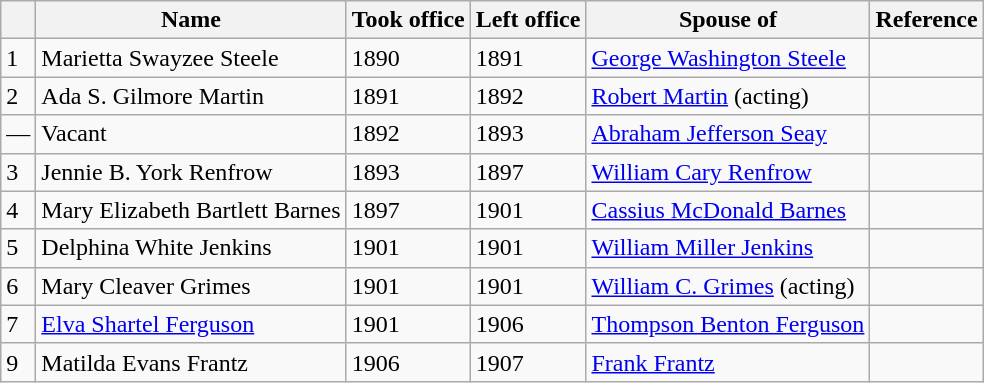<table class=wikitable>
<tr>
<th></th>
<th>Name</th>
<th>Took office</th>
<th>Left office</th>
<th>Spouse of</th>
<th>Reference</th>
</tr>
<tr>
<td>1</td>
<td>Marietta Swayzee Steele</td>
<td>1890</td>
<td>1891</td>
<td><a href='#'>George Washington Steele</a></td>
<td></td>
</tr>
<tr>
<td>2</td>
<td>Ada S. Gilmore Martin</td>
<td>1891</td>
<td>1892</td>
<td><a href='#'>Robert Martin</a> (acting)</td>
<td></td>
</tr>
<tr>
<td>—</td>
<td>Vacant</td>
<td>1892</td>
<td>1893</td>
<td><a href='#'>Abraham Jefferson Seay</a></td>
<td></td>
</tr>
<tr>
<td>3</td>
<td>Jennie B. York Renfrow</td>
<td>1893</td>
<td>1897</td>
<td><a href='#'>William Cary Renfrow</a></td>
<td></td>
</tr>
<tr>
<td>4</td>
<td>Mary Elizabeth Bartlett Barnes</td>
<td>1897</td>
<td>1901</td>
<td><a href='#'>Cassius McDonald Barnes</a></td>
<td></td>
</tr>
<tr>
<td>5</td>
<td>Delphina White Jenkins</td>
<td>1901</td>
<td>1901</td>
<td><a href='#'>William Miller Jenkins</a></td>
<td></td>
</tr>
<tr>
<td>6</td>
<td>Mary Cleaver Grimes</td>
<td>1901</td>
<td>1901</td>
<td><a href='#'>William C. Grimes</a> (acting)</td>
<td></td>
</tr>
<tr>
<td>7</td>
<td><a href='#'>Elva Shartel Ferguson</a></td>
<td>1901</td>
<td>1906</td>
<td><a href='#'>Thompson Benton Ferguson</a></td>
<td></td>
</tr>
<tr>
<td>9</td>
<td>Matilda Evans Frantz</td>
<td>1906</td>
<td>1907</td>
<td><a href='#'>Frank Frantz</a></td>
<td></td>
</tr>
</table>
